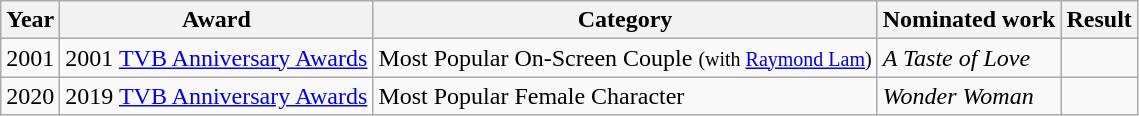<table class="wikitable sortable">
<tr>
<th>Year</th>
<th>Award</th>
<th>Category</th>
<th>Nominated work</th>
<th>Result</th>
</tr>
<tr>
<td>2001</td>
<td>2001 <a href='#'>TVB Anniversary Awards</a></td>
<td>Most Popular On-Screen Couple <small>(with <a href='#'>Raymond Lam</a>)</small></td>
<td><em>A Taste of Love</em></td>
<td></td>
</tr>
<tr>
<td>2020</td>
<td>2019 <a href='#'>TVB Anniversary Awards</a></td>
<td>Most Popular Female Character</td>
<td><em> Wonder Woman </em></td>
<td></td>
</tr>
</table>
